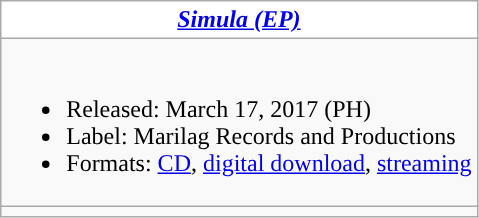<table class="wikitable mw-collapsible ">
<tr>
<th colspan=5 style="background: #FFFFFF; color: #0C007F;"><em><a href='#'>Simula (EP)</a></em></th>
</tr>
<tr>
<td><br><ul><li>Released: March 17, 2017 <span>(PH)</span></li><li>Label: Marilag Records and Productions</li><li>Formats: <a href='#'>CD</a>, <a href='#'>digital download</a>, <a href='#'>streaming</a></li></ul></td>
</tr>
<tr>
<td></td>
</tr>
</table>
